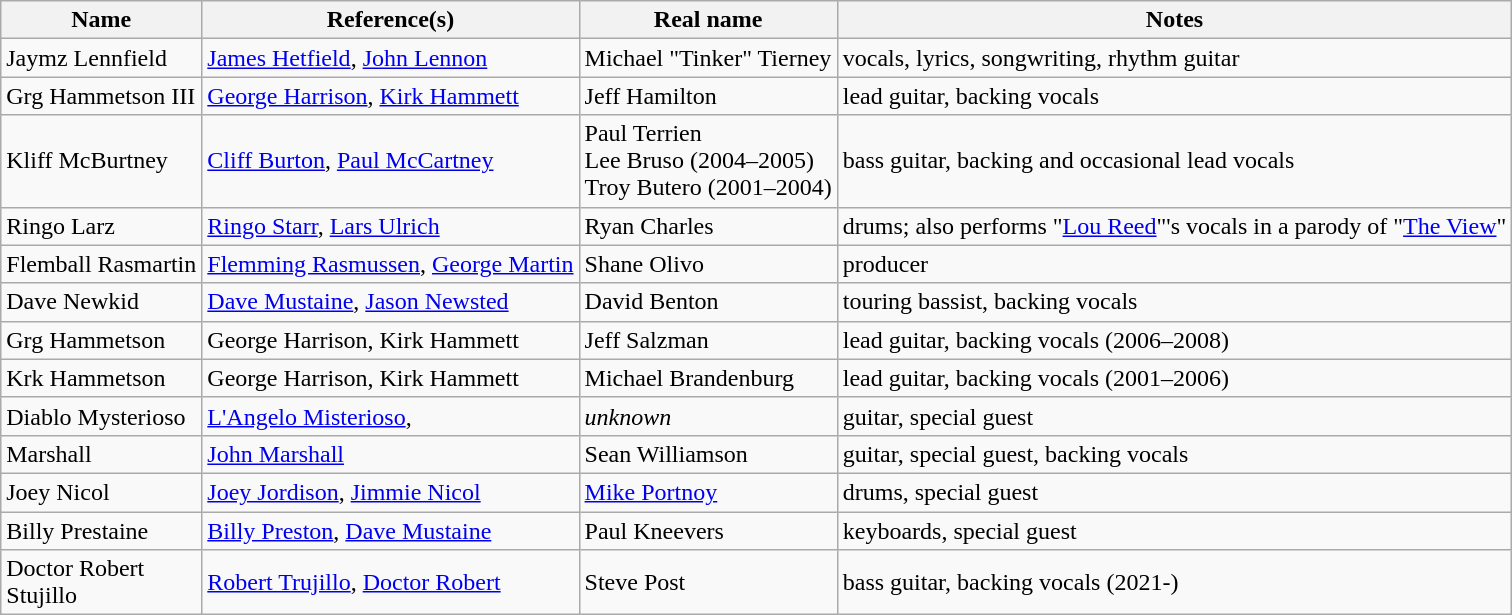<table class="wikitable">
<tr>
<th>Name</th>
<th>Reference(s)</th>
<th>Real name</th>
<th>Notes</th>
</tr>
<tr>
<td>Jaymz Lennfield</td>
<td><a href='#'>James Hetfield</a>, <a href='#'>John Lennon</a></td>
<td>Michael "Tinker" Tierney</td>
<td>vocals, lyrics, songwriting, rhythm guitar</td>
</tr>
<tr>
<td>Grg Hammetson III</td>
<td><a href='#'>George Harrison</a>, <a href='#'>Kirk Hammett</a></td>
<td>Jeff Hamilton</td>
<td>lead guitar, backing vocals</td>
</tr>
<tr>
<td>Kliff McBurtney</td>
<td><a href='#'>Cliff Burton</a>, <a href='#'>Paul McCartney</a></td>
<td>Paul Terrien<br>Lee Bruso (2004–2005)<br>Troy Butero (2001–2004)</td>
<td>bass guitar, backing and occasional lead vocals</td>
</tr>
<tr>
<td>Ringo Larz</td>
<td><a href='#'>Ringo Starr</a>, <a href='#'>Lars Ulrich</a></td>
<td>Ryan Charles</td>
<td>drums; also performs "<a href='#'>Lou Reed</a>"'s vocals in a parody of "<a href='#'>The View</a>"</td>
</tr>
<tr>
<td>Flemball Rasmartin</td>
<td><a href='#'>Flemming Rasmussen</a>, <a href='#'>George Martin</a></td>
<td>Shane Olivo</td>
<td>producer</td>
</tr>
<tr>
<td>Dave Newkid</td>
<td><a href='#'>Dave Mustaine</a>, <a href='#'>Jason Newsted</a></td>
<td>David Benton</td>
<td>touring bassist, backing vocals</td>
</tr>
<tr>
<td>Grg Hammetson</td>
<td>George Harrison, Kirk Hammett</td>
<td>Jeff Salzman</td>
<td>lead guitar, backing vocals (2006–2008)</td>
</tr>
<tr>
<td>Krk Hammetson</td>
<td>George Harrison, Kirk Hammett</td>
<td>Michael Brandenburg</td>
<td>lead guitar, backing vocals (2001–2006)</td>
</tr>
<tr>
<td>Diablo Mysterioso</td>
<td><a href='#'>L'Angelo Misterioso</a>,</td>
<td><em>unknown</em></td>
<td>guitar, special guest</td>
</tr>
<tr>
<td>Marshall</td>
<td><a href='#'>John Marshall</a></td>
<td>Sean Williamson</td>
<td>guitar, special guest, backing vocals</td>
</tr>
<tr>
<td>Joey Nicol</td>
<td><a href='#'>Joey Jordison</a>, <a href='#'>Jimmie Nicol</a></td>
<td><a href='#'>Mike Portnoy</a></td>
<td>drums, special guest</td>
</tr>
<tr>
<td>Billy Prestaine</td>
<td><a href='#'>Billy Preston</a>, <a href='#'>Dave Mustaine</a></td>
<td>Paul Kneevers</td>
<td>keyboards, special guest</td>
</tr>
<tr>
<td>Doctor Robert<br>Stujillo</td>
<td><a href='#'>Robert Trujillo</a>, <a href='#'>Doctor Robert</a></td>
<td>Steve Post</td>
<td>bass guitar, backing vocals (2021-)</td>
</tr>
</table>
